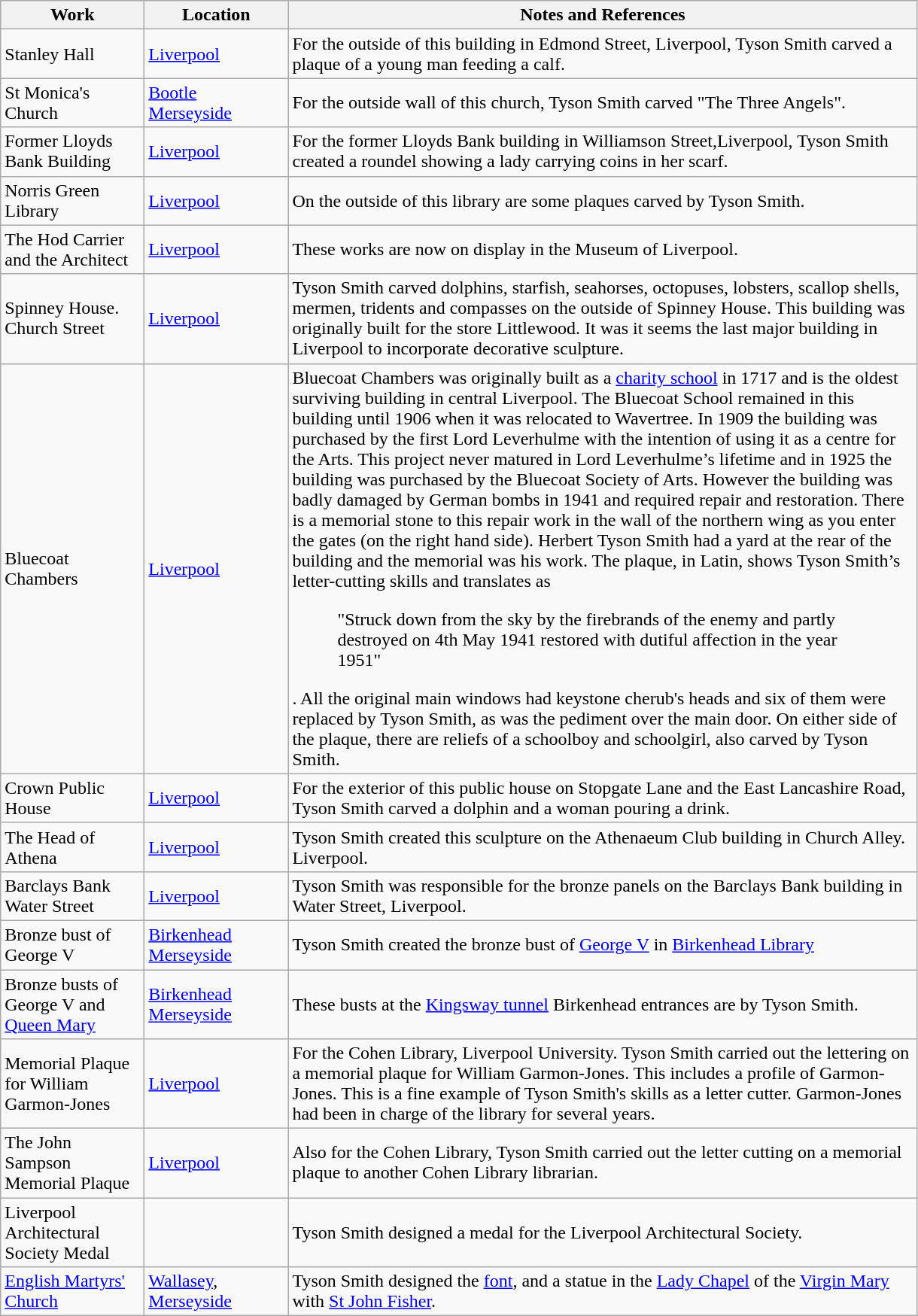<table class="wikitable sortable">
<tr>
<th style="width:120px">Work</th>
<th style="width:120px">Location</th>
<th style="width:550px" class="unsortable">Notes and References</th>
</tr>
<tr>
<td>Stanley Hall</td>
<td><a href='#'>Liverpool</a></td>
<td>For the outside of this building in Edmond Street, Liverpool, Tyson Smith carved a plaque of a young man feeding a calf.</td>
</tr>
<tr>
<td>St Monica's Church</td>
<td><a href='#'>Bootle</a> <a href='#'>Merseyside</a></td>
<td>For the outside wall of this church, Tyson Smith carved "The Three Angels".</td>
</tr>
<tr>
<td>Former Lloyds Bank Building</td>
<td><a href='#'>Liverpool</a></td>
<td>For the former Lloyds Bank building in Williamson Street,Liverpool, Tyson Smith created a roundel showing a lady carrying coins in her scarf.</td>
</tr>
<tr>
<td>Norris Green Library</td>
<td><a href='#'>Liverpool</a></td>
<td>On the outside of this library are some plaques carved by Tyson Smith.</td>
</tr>
<tr>
<td>The Hod Carrier and the Architect</td>
<td><a href='#'>Liverpool</a></td>
<td>These works are now on display in the Museum of Liverpool.</td>
</tr>
<tr>
<td>Spinney House. Church Street</td>
<td><a href='#'>Liverpool</a></td>
<td>Tyson Smith carved dolphins, starfish, seahorses, octopuses, lobsters, scallop shells, mermen, tridents and compasses on the outside of Spinney House.  This building was originally built for the store Littlewood. It was it seems the last major building in Liverpool to incorporate decorative sculpture.</td>
</tr>
<tr>
<td>Bluecoat Chambers</td>
<td><a href='#'>Liverpool</a></td>
<td>Bluecoat Chambers was originally built as a <a href='#'>charity school</a> in 1717 and is the oldest surviving building in central Liverpool. The Bluecoat School remained in this building until 1906 when it was relocated to Wavertree. In 1909 the building was purchased by the first Lord Leverhulme with the intention of using it as a centre for the Arts. This project never matured in Lord Leverhulme’s lifetime and in 1925 the building was purchased by the Bluecoat Society of Arts. However the building was badly damaged by German bombs in 1941 and required repair and restoration.  There is a memorial stone to this repair work in the wall of the northern wing as you enter the gates (on the right hand side). Herbert Tyson Smith had a yard at the rear of the building and the memorial was his work. The plaque, in Latin, shows Tyson Smith’s letter-cutting skills and translates as <blockquote>"Struck down from the sky by the firebrands of the enemy and partly destroyed on 4th May 1941 restored with dutiful affection in the year 1951"</blockquote>. All the original main windows had keystone cherub's heads and six of them were replaced by Tyson Smith, as was the pediment over the main door. On either side of the plaque, there are reliefs of a schoolboy and schoolgirl, also carved by Tyson Smith.</td>
</tr>
<tr>
<td>Crown Public House</td>
<td><a href='#'>Liverpool</a></td>
<td>For the exterior of this public house on Stopgate Lane and the East Lancashire Road, Tyson Smith carved a dolphin and a woman pouring a drink.</td>
</tr>
<tr>
<td>The Head of Athena</td>
<td><a href='#'>Liverpool</a></td>
<td>Tyson Smith created this sculpture on the Athenaeum Club building in Church Alley. Liverpool.</td>
</tr>
<tr>
<td>Barclays Bank Water Street</td>
<td><a href='#'>Liverpool</a></td>
<td>Tyson Smith was responsible for the bronze panels on the Barclays Bank building in Water Street, Liverpool.</td>
</tr>
<tr>
<td>Bronze bust of George V</td>
<td><a href='#'>Birkenhead</a> <a href='#'>Merseyside</a></td>
<td>Tyson Smith created the bronze bust of <a href='#'>George V</a> in <a href='#'>Birkenhead Library</a></td>
</tr>
<tr>
<td>Bronze busts of George V and <a href='#'>Queen Mary</a></td>
<td><a href='#'>Birkenhead</a> <a href='#'>Merseyside</a></td>
<td>These busts at the <a href='#'>Kingsway tunnel</a> Birkenhead entrances are by Tyson Smith.</td>
</tr>
<tr>
<td>Memorial Plaque for William Garmon-Jones</td>
<td><a href='#'>Liverpool</a></td>
<td>For the Cohen Library, Liverpool University. Tyson Smith carried out the lettering on a memorial plaque for William Garmon-Jones. This includes a profile of Garmon-Jones. This is a fine example of Tyson Smith's skills as a letter cutter. Garmon-Jones had been in charge of the library for several years.</td>
</tr>
<tr>
<td>The John Sampson Memorial Plaque</td>
<td><a href='#'>Liverpool</a></td>
<td>Also for the Cohen Library, Tyson Smith carried out the letter cutting on a memorial plaque to another Cohen Library librarian.<br></td>
</tr>
<tr>
<td>Liverpool Architectural Society Medal</td>
<td></td>
<td>Tyson Smith designed a medal for the Liverpool Architectural Society.</td>
</tr>
<tr>
<td><a href='#'>English Martyrs' Church</a></td>
<td><a href='#'>Wallasey</a>, <a href='#'>Merseyside</a></td>
<td>Tyson Smith designed the <a href='#'>font</a>, and a statue in the <a href='#'>Lady Chapel</a> of the <a href='#'>Virgin Mary</a> with <a href='#'>St John Fisher</a>.</td>
</tr>
</table>
